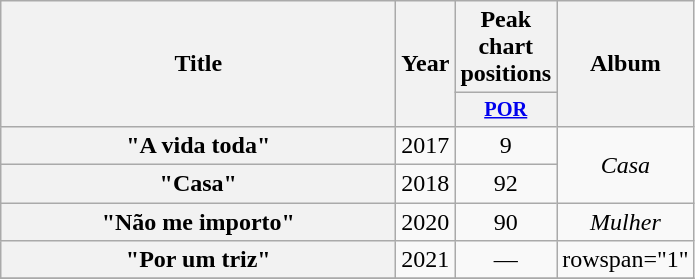<table class="wikitable plainrowheaders" style="text-align:center;">
<tr>
<th scope="col" rowspan="2" style="width:16em;">Title</th>
<th scope="col" rowspan="2" style="width:1em;">Year</th>
<th scope="col" colspan="1">Peak chart positions</th>
<th scope="col" rowspan="2">Album</th>
</tr>
<tr>
<th scope="col" style="width:3em;font-size:85%;"><a href='#'>POR</a><br></th>
</tr>
<tr>
<th scope="row">"A vida toda"</th>
<td>2017</td>
<td>9</td>
<td rowspan="2"><em>Casa</em></td>
</tr>
<tr>
<th scope="row">"Casa"</th>
<td>2018</td>
<td>92</td>
</tr>
<tr>
<th scope="row">"Não me importo"</th>
<td>2020</td>
<td>90</td>
<td><em>Mulher</em></td>
</tr>
<tr>
<th scope="row">"Por um triz"</th>
<td>2021</td>
<td>—</td>
<td>rowspan="1" </td>
</tr>
<tr>
</tr>
</table>
